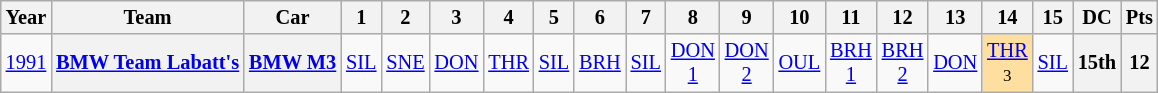<table class="wikitable" style="text-align:center; font-size:85%">
<tr>
<th>Year</th>
<th>Team</th>
<th>Car</th>
<th>1</th>
<th>2</th>
<th>3</th>
<th>4</th>
<th>5</th>
<th>6</th>
<th>7</th>
<th>8</th>
<th>9</th>
<th>10</th>
<th>11</th>
<th>12</th>
<th>13</th>
<th>14</th>
<th>15</th>
<th>DC</th>
<th>Pts</th>
</tr>
<tr>
<td><a href='#'>1991</a></td>
<th><a href='#'>BMW Team Labatt's</a></th>
<th><a href='#'>BMW M3</a></th>
<td><a href='#'>SIL</a></td>
<td><a href='#'>SNE</a></td>
<td><a href='#'>DON</a></td>
<td><a href='#'>THR</a></td>
<td><a href='#'>SIL</a></td>
<td><a href='#'>BRH</a></td>
<td><a href='#'>SIL</a></td>
<td><a href='#'>DON<br>1</a></td>
<td><a href='#'>DON<br>2</a></td>
<td><a href='#'>OUL</a></td>
<td><a href='#'>BRH<br>1</a></td>
<td><a href='#'>BRH<br>2</a></td>
<td><a href='#'>DON</a></td>
<td style="background:#FFDF9F;"><a href='#'>THR</a><br><small>3</small></td>
<td><a href='#'>SIL</a></td>
<th>15th</th>
<th>12</th>
</tr>
</table>
